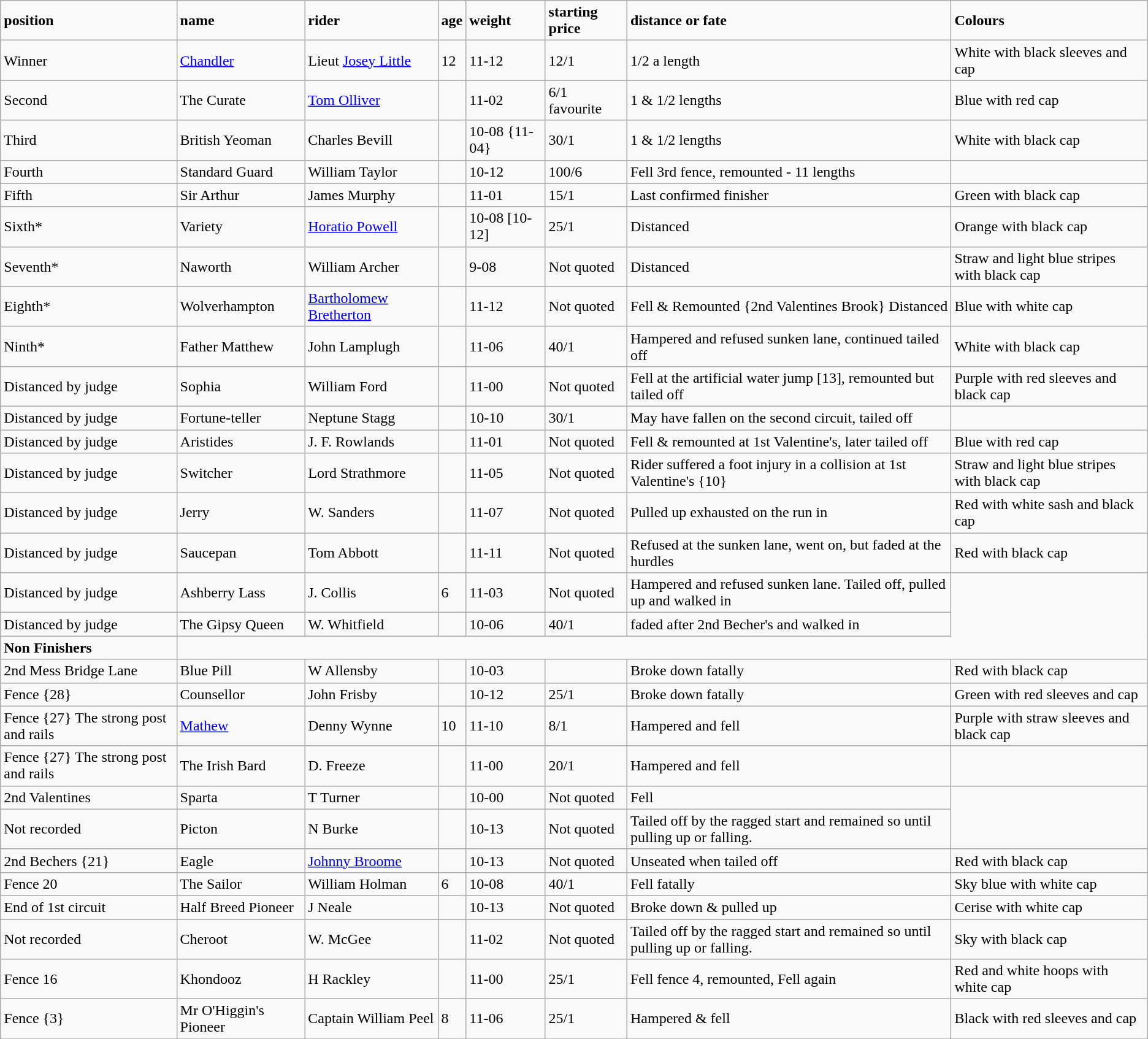<table class="wikitable sortable">
<tr>
<td><strong>position</strong></td>
<td><strong>name</strong></td>
<td><strong>rider</strong></td>
<td><strong>age</strong></td>
<td><strong>weight</strong></td>
<td><strong>starting price</strong></td>
<td><strong>distance or fate</strong></td>
<td><strong>Colours</strong></td>
</tr>
<tr>
<td>Winner</td>
<td><a href='#'>Chandler</a></td>
<td>Lieut <a href='#'>Josey Little</a></td>
<td>12</td>
<td>11-12</td>
<td>12/1</td>
<td>1/2 a length</td>
<td>White with black sleeves and cap</td>
</tr>
<tr>
<td>Second</td>
<td>The Curate</td>
<td><a href='#'>Tom Olliver</a></td>
<td></td>
<td>11-02</td>
<td>6/1 favourite </td>
<td>1 & 1/2 lengths</td>
<td>Blue with red cap</td>
</tr>
<tr>
<td>Third</td>
<td>British Yeoman</td>
<td>Charles Bevill</td>
<td></td>
<td>10-08 {11-04}</td>
<td>30/1</td>
<td>1 & 1/2 lengths</td>
<td>White with black cap</td>
</tr>
<tr>
<td>Fourth</td>
<td>Standard Guard</td>
<td>William Taylor</td>
<td></td>
<td>10-12</td>
<td>100/6</td>
<td>Fell 3rd fence, remounted - 11 lengths</td>
<td></td>
</tr>
<tr>
<td>Fifth</td>
<td>Sir Arthur</td>
<td>James Murphy</td>
<td></td>
<td>11-01</td>
<td>15/1</td>
<td>Last confirmed finisher</td>
<td>Green with black cap</td>
</tr>
<tr>
<td>Sixth*</td>
<td>Variety</td>
<td><a href='#'>Horatio Powell</a></td>
<td></td>
<td>10-08 [10-12]</td>
<td>25/1</td>
<td>Distanced</td>
<td>Orange with black cap</td>
</tr>
<tr>
<td>Seventh*</td>
<td>Naworth</td>
<td>William Archer</td>
<td></td>
<td>9-08</td>
<td>Not quoted</td>
<td>Distanced</td>
<td>Straw and light blue stripes with black cap</td>
</tr>
<tr>
<td>Eighth*</td>
<td>Wolverhampton</td>
<td><a href='#'>Bartholomew Bretherton</a></td>
<td></td>
<td>11-12</td>
<td>Not quoted</td>
<td>Fell & Remounted {2nd Valentines Brook} Distanced</td>
<td>Blue with white cap</td>
</tr>
<tr>
<td>Ninth*</td>
<td>Father Matthew</td>
<td>John Lamplugh</td>
<td></td>
<td>11-06</td>
<td>40/1</td>
<td>Hampered and refused sunken lane, continued tailed off</td>
<td>White with black cap</td>
</tr>
<tr>
<td>Distanced by judge</td>
<td>Sophia</td>
<td>William Ford</td>
<td></td>
<td>11-00</td>
<td>Not quoted</td>
<td>Fell at the artificial water jump [13], remounted but tailed off</td>
<td>Purple with red sleeves and black cap</td>
</tr>
<tr>
<td>Distanced by judge</td>
<td>Fortune-teller</td>
<td>Neptune Stagg</td>
<td></td>
<td>10-10</td>
<td>30/1</td>
<td>May have fallen on the second circuit, tailed off</td>
<td></td>
</tr>
<tr>
<td>Distanced by judge</td>
<td>Aristides</td>
<td>J. F. Rowlands</td>
<td></td>
<td>11-01</td>
<td>Not quoted</td>
<td>Fell & remounted at 1st Valentine's, later tailed off</td>
<td>Blue with red cap</td>
</tr>
<tr>
<td>Distanced by judge</td>
<td>Switcher</td>
<td>Lord Strathmore</td>
<td></td>
<td>11-05</td>
<td>Not quoted</td>
<td>Rider suffered a foot injury in a collision at 1st Valentine's {10}</td>
<td>Straw and light blue stripes with black cap</td>
</tr>
<tr>
<td>Distanced by judge</td>
<td>Jerry</td>
<td>W. Sanders</td>
<td></td>
<td>11-07</td>
<td>Not quoted</td>
<td>Pulled up exhausted on the run in</td>
<td>Red with white sash and black cap</td>
</tr>
<tr>
<td>Distanced by judge</td>
<td>Saucepan</td>
<td>Tom Abbott</td>
<td></td>
<td>11-11</td>
<td>Not quoted</td>
<td>Refused at the sunken lane, went on, but faded at the hurdles</td>
<td>Red with black cap</td>
</tr>
<tr>
<td>Distanced by judge</td>
<td>Ashberry Lass</td>
<td>J. Collis</td>
<td>6</td>
<td>11-03</td>
<td>Not quoted</td>
<td>Hampered and refused sunken lane. Tailed off, pulled up and walked in</td>
</tr>
<tr>
<td>Distanced by judge</td>
<td>The Gipsy Queen</td>
<td>W. Whitfield</td>
<td></td>
<td>10-06</td>
<td>40/1</td>
<td>faded after 2nd Becher's and walked in</td>
</tr>
<tr>
<td><strong>Non Finishers</strong></td>
</tr>
<tr>
<td>2nd Mess Bridge Lane</td>
<td>Blue Pill</td>
<td>W Allensby</td>
<td></td>
<td>10-03</td>
<td></td>
<td>Broke down fatally</td>
<td>Red with black cap</td>
</tr>
<tr>
<td>Fence {28}</td>
<td>Counsellor</td>
<td>John Frisby</td>
<td></td>
<td>10-12</td>
<td>25/1</td>
<td>Broke down fatally</td>
<td>Green with red sleeves and cap</td>
</tr>
<tr>
<td>Fence {27} The strong post and rails</td>
<td><a href='#'>Mathew</a></td>
<td>Denny Wynne</td>
<td>10</td>
<td>11-10</td>
<td>8/1</td>
<td>Hampered and fell</td>
<td>Purple with straw sleeves and black cap</td>
</tr>
<tr>
<td>Fence {27} The strong post and rails</td>
<td>The Irish Bard</td>
<td>D. Freeze</td>
<td></td>
<td>11-00</td>
<td>20/1</td>
<td>Hampered and fell</td>
<td></td>
</tr>
<tr>
<td>2nd Valentines</td>
<td>Sparta</td>
<td>T Turner</td>
<td></td>
<td>10-00</td>
<td>Not quoted</td>
<td>Fell</td>
</tr>
<tr>
<td>Not recorded</td>
<td>Picton</td>
<td>N Burke</td>
<td></td>
<td>10-13</td>
<td>Not quoted</td>
<td>Tailed off by the ragged start and remained so until pulling up or falling.</td>
</tr>
<tr>
<td>2nd Bechers {21}</td>
<td>Eagle</td>
<td><a href='#'>Johnny Broome</a></td>
<td></td>
<td>10-13</td>
<td>Not quoted</td>
<td>Unseated when tailed off</td>
<td>Red with black cap</td>
</tr>
<tr>
<td>Fence 20</td>
<td>The Sailor</td>
<td>William Holman</td>
<td>6</td>
<td>10-08</td>
<td>40/1</td>
<td>Fell fatally</td>
<td>Sky blue with white cap</td>
</tr>
<tr>
<td>End of 1st circuit</td>
<td>Half Breed Pioneer</td>
<td>J Neale</td>
<td></td>
<td>10-13</td>
<td>Not quoted</td>
<td>Broke down & pulled up</td>
<td>Cerise with white cap</td>
</tr>
<tr>
<td>Not recorded</td>
<td>Cheroot</td>
<td>W. McGee</td>
<td></td>
<td>11-02</td>
<td>Not quoted</td>
<td>Tailed off by the ragged start and remained so until pulling up or falling.</td>
<td>Sky with black cap</td>
</tr>
<tr>
<td>Fence 16</td>
<td>Khondooz</td>
<td>H Rackley</td>
<td></td>
<td>11-00</td>
<td>25/1</td>
<td>Fell fence 4, remounted, Fell again</td>
<td>Red and white hoops with white cap</td>
</tr>
<tr>
<td>Fence {3}</td>
<td>Mr O'Higgin's Pioneer</td>
<td>Captain William Peel</td>
<td>8</td>
<td>11-06</td>
<td>25/1</td>
<td>Hampered & fell</td>
<td>Black with red sleeves and cap</td>
</tr>
<tr>
</tr>
</table>
